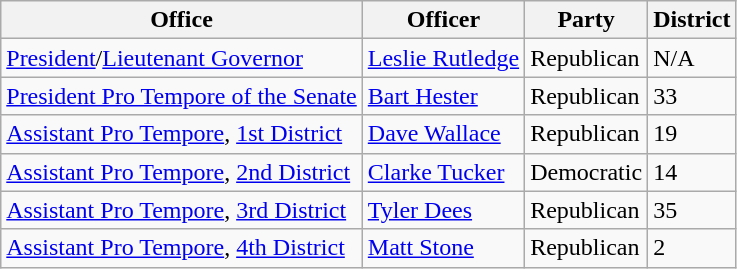<table class="wikitable">
<tr>
<th>Office</th>
<th>Officer</th>
<th>Party</th>
<th>District</th>
</tr>
<tr>
<td><a href='#'>President</a>/<a href='#'>Lieutenant Governor</a></td>
<td><a href='#'>Leslie Rutledge</a></td>
<td>Republican</td>
<td>N/A</td>
</tr>
<tr>
<td><a href='#'>President Pro Tempore of the Senate</a></td>
<td><a href='#'>Bart Hester</a></td>
<td>Republican</td>
<td>33</td>
</tr>
<tr>
<td><a href='#'>Assistant Pro Tempore</a>, <a href='#'>1st District</a></td>
<td><a href='#'>Dave Wallace</a></td>
<td>Republican</td>
<td>19</td>
</tr>
<tr>
<td><a href='#'>Assistant Pro Tempore</a>, <a href='#'>2nd District</a></td>
<td><a href='#'>Clarke Tucker</a></td>
<td>Democratic</td>
<td>14</td>
</tr>
<tr>
<td><a href='#'>Assistant Pro Tempore</a>, <a href='#'>3rd District</a></td>
<td><a href='#'>Tyler Dees</a></td>
<td>Republican</td>
<td>35</td>
</tr>
<tr>
<td><a href='#'>Assistant Pro Tempore</a>, <a href='#'>4th District</a></td>
<td><a href='#'>Matt Stone</a></td>
<td>Republican</td>
<td>2</td>
</tr>
</table>
